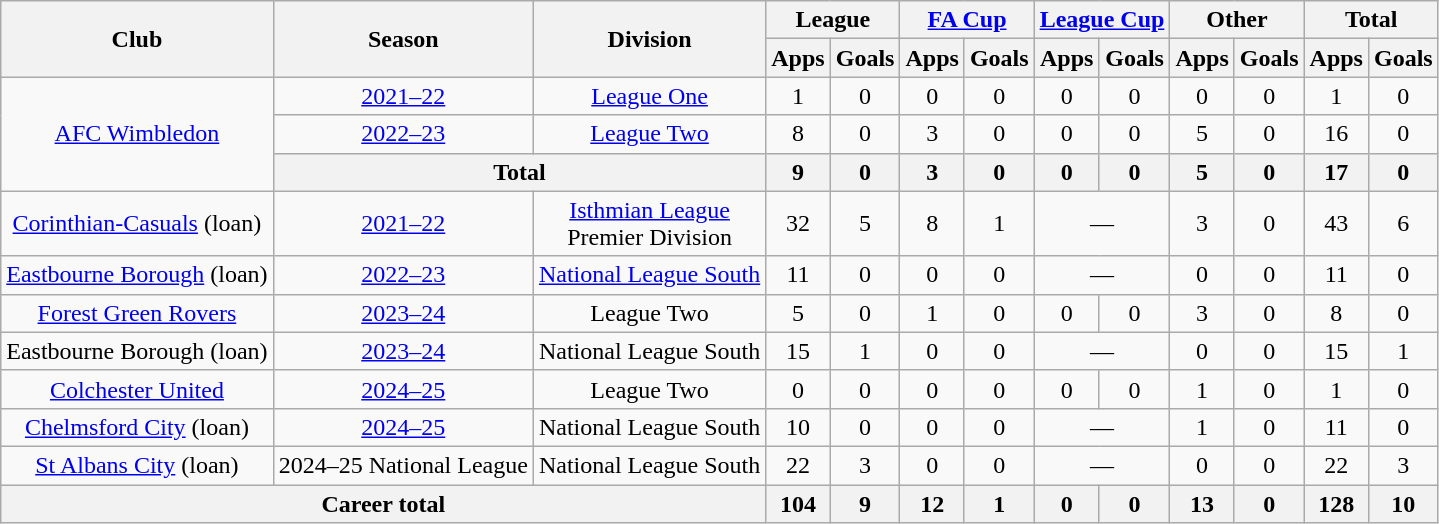<table class="wikitable" style="text-align:center">
<tr>
<th rowspan="2">Club</th>
<th rowspan="2">Season</th>
<th rowspan="2">Division</th>
<th colspan="2">League</th>
<th colspan="2"><a href='#'>FA Cup</a></th>
<th colspan="2"><a href='#'>League Cup</a></th>
<th colspan="2">Other</th>
<th colspan="2">Total</th>
</tr>
<tr>
<th>Apps</th>
<th>Goals</th>
<th>Apps</th>
<th>Goals</th>
<th>Apps</th>
<th>Goals</th>
<th>Apps</th>
<th>Goals</th>
<th>Apps</th>
<th>Goals</th>
</tr>
<tr>
<td rowspan="3"><a href='#'>AFC Wimbledon</a></td>
<td><a href='#'>2021–22</a></td>
<td><a href='#'>League One</a></td>
<td>1</td>
<td>0</td>
<td>0</td>
<td>0</td>
<td>0</td>
<td>0</td>
<td>0</td>
<td>0</td>
<td>1</td>
<td>0</td>
</tr>
<tr>
<td><a href='#'>2022–23</a></td>
<td><a href='#'>League Two</a></td>
<td>8</td>
<td>0</td>
<td>3</td>
<td>0</td>
<td>0</td>
<td>0</td>
<td>5</td>
<td>0</td>
<td>16</td>
<td>0</td>
</tr>
<tr>
<th colspan=2>Total</th>
<th>9</th>
<th>0</th>
<th>3</th>
<th>0</th>
<th>0</th>
<th>0</th>
<th>5</th>
<th>0</th>
<th>17</th>
<th>0</th>
</tr>
<tr>
<td><a href='#'>Corinthian-Casuals</a> (loan)</td>
<td><a href='#'>2021–22</a></td>
<td><a href='#'>Isthmian League</a><br>Premier Division</td>
<td>32</td>
<td>5</td>
<td>8</td>
<td>1</td>
<td colspan=2>—</td>
<td>3</td>
<td>0</td>
<td>43</td>
<td>6</td>
</tr>
<tr>
<td><a href='#'>Eastbourne Borough</a> (loan)</td>
<td><a href='#'>2022–23</a></td>
<td><a href='#'>National League South</a></td>
<td>11</td>
<td>0</td>
<td>0</td>
<td>0</td>
<td colspan=2>—</td>
<td>0</td>
<td>0</td>
<td>11</td>
<td>0</td>
</tr>
<tr>
<td><a href='#'>Forest Green Rovers</a></td>
<td><a href='#'>2023–24</a></td>
<td>League Two</td>
<td>5</td>
<td>0</td>
<td>1</td>
<td>0</td>
<td>0</td>
<td>0</td>
<td>3</td>
<td>0</td>
<td>8</td>
<td>0</td>
</tr>
<tr>
<td>Eastbourne Borough (loan)</td>
<td><a href='#'>2023–24</a></td>
<td>National League South</td>
<td>15</td>
<td>1</td>
<td>0</td>
<td>0</td>
<td colspan=2>—</td>
<td>0</td>
<td>0</td>
<td>15</td>
<td>1</td>
</tr>
<tr>
<td><a href='#'>Colchester United</a></td>
<td><a href='#'>2024–25</a></td>
<td>League Two</td>
<td>0</td>
<td>0</td>
<td>0</td>
<td>0</td>
<td>0</td>
<td>0</td>
<td>1</td>
<td>0</td>
<td>1</td>
<td>0</td>
</tr>
<tr>
<td><a href='#'>Chelmsford City</a> (loan)</td>
<td><a href='#'>2024–25</a></td>
<td>National League South</td>
<td>10</td>
<td>0</td>
<td>0</td>
<td>0</td>
<td colspan="2">—</td>
<td>1</td>
<td>0</td>
<td>11</td>
<td>0</td>
</tr>
<tr>
<td><a href='#'>St Albans City</a> (loan)</td>
<td>2024–25 National League</td>
<td>National League South</td>
<td>22</td>
<td>3</td>
<td>0</td>
<td>0</td>
<td colspan="2">—</td>
<td>0</td>
<td>0</td>
<td>22</td>
<td>3</td>
</tr>
<tr>
<th colspan="3">Career total</th>
<th>104</th>
<th>9</th>
<th>12</th>
<th>1</th>
<th>0</th>
<th>0</th>
<th>13</th>
<th>0</th>
<th>128</th>
<th>10</th>
</tr>
</table>
